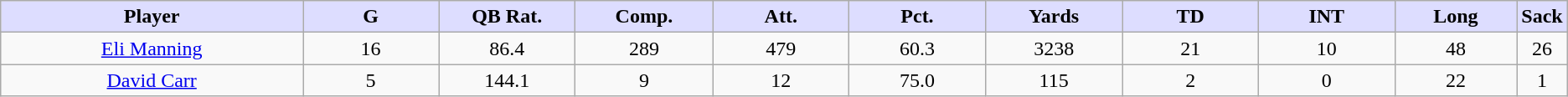<table class="wikitable">
<tr>
<th style="background:#ddf; width:20%;">Player</th>
<th style="background:#ddf; width:9%;">G</th>
<th style="background:#ddf; width:9%;">QB Rat.</th>
<th style="background:#ddf; width:9%;">Comp.</th>
<th style="background:#ddf; width:9%;">Att.</th>
<th style="background:#ddf; width:9%;">Pct.</th>
<th style="background:#ddf; width:9%;">Yards</th>
<th style="background:#ddf; width:9%;">TD</th>
<th style="background:#ddf; width:9%;">INT</th>
<th style="background:#ddf; width:9%;">Long</th>
<th style="background:#ddf; width:9%;">Sack</th>
</tr>
<tr style="text-align:center;">
<td><a href='#'>Eli Manning</a></td>
<td>16</td>
<td>86.4</td>
<td>289</td>
<td>479</td>
<td>60.3</td>
<td>3238</td>
<td>21</td>
<td>10</td>
<td>48</td>
<td>26</td>
</tr>
<tr style="text-align:center;">
<td><a href='#'>David Carr</a></td>
<td>5</td>
<td>144.1</td>
<td>9</td>
<td>12</td>
<td>75.0</td>
<td>115</td>
<td>2</td>
<td>0</td>
<td>22</td>
<td>1</td>
</tr>
</table>
